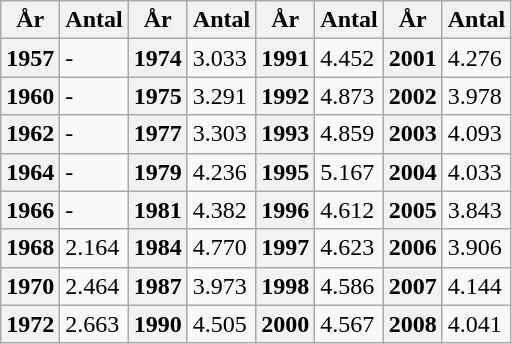<table class="wikitable">
<tr>
<th>År</th>
<th>Antal</th>
<th>År</th>
<th>Antal</th>
<th>År</th>
<th>Antal</th>
<th>År</th>
<th>Antal</th>
</tr>
<tr>
<th>1957</th>
<td>-</td>
<th>1974</th>
<td>3.033</td>
<th>1991</th>
<td>4.452</td>
<th>2001</th>
<td>4.276</td>
</tr>
<tr>
<th>1960</th>
<td>-</td>
<th>1975</th>
<td>3.291</td>
<th>1992</th>
<td>4.873</td>
<th>2002</th>
<td>3.978</td>
</tr>
<tr>
<th>1962</th>
<td>-</td>
<th>1977</th>
<td>3.303</td>
<th>1993</th>
<td>4.859</td>
<th>2003</th>
<td>4.093</td>
</tr>
<tr>
<th>1964</th>
<td>-</td>
<th>1979</th>
<td>4.236</td>
<th>1995</th>
<td>5.167</td>
<th>2004</th>
<td>4.033</td>
</tr>
<tr>
<th>1966</th>
<td>-</td>
<th>1981</th>
<td>4.382</td>
<th>1996</th>
<td>4.612</td>
<th>2005</th>
<td>3.843</td>
</tr>
<tr>
<th>1968</th>
<td>2.164</td>
<th>1984</th>
<td>4.770</td>
<th>1997</th>
<td>4.623</td>
<th>2006</th>
<td>3.906</td>
</tr>
<tr>
<th>1970</th>
<td>2.464</td>
<th>1987</th>
<td>3.973</td>
<th>1998</th>
<td>4.586</td>
<th>2007</th>
<td>4.144</td>
</tr>
<tr>
<th>1972</th>
<td>2.663</td>
<th>1990</th>
<td>4.505</td>
<th>2000</th>
<td>4.567</td>
<th>2008</th>
<td>4.041</td>
</tr>
</table>
